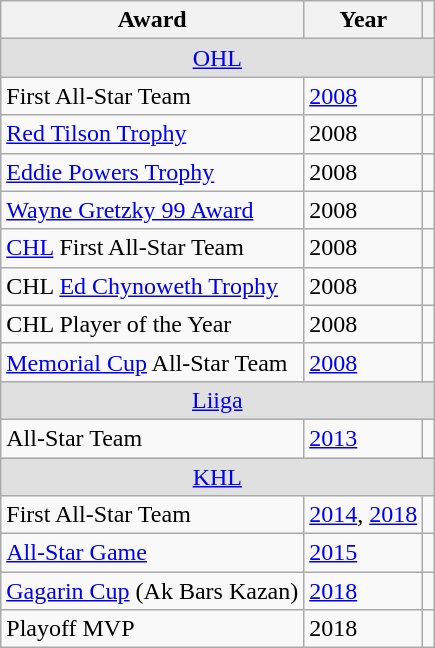<table class="wikitable">
<tr>
<th>Award</th>
<th>Year</th>
<th></th>
</tr>
<tr ALIGN="center" bgcolor="#e0e0e0">
<td colspan="3"><a href='#'>OHL</a></td>
</tr>
<tr>
<td>First All-Star Team</td>
<td><a href='#'>2008</a></td>
<td></td>
</tr>
<tr>
<td><a href='#'>Red Tilson Trophy</a></td>
<td>2008</td>
<td></td>
</tr>
<tr>
<td><a href='#'>Eddie Powers Trophy</a></td>
<td>2008</td>
<td></td>
</tr>
<tr>
<td><a href='#'>Wayne Gretzky 99 Award</a></td>
<td>2008</td>
<td></td>
</tr>
<tr>
<td><a href='#'>CHL</a> First All-Star Team</td>
<td>2008</td>
<td></td>
</tr>
<tr>
<td>CHL <a href='#'>Ed Chynoweth Trophy</a></td>
<td>2008</td>
<td></td>
</tr>
<tr>
<td>CHL Player of the Year</td>
<td>2008</td>
<td></td>
</tr>
<tr>
<td><a href='#'>Memorial Cup</a> All-Star Team</td>
<td><a href='#'>2008</a></td>
<td></td>
</tr>
<tr ALIGN="center" bgcolor="#e0e0e0">
<td colspan="3"><a href='#'>Liiga</a></td>
</tr>
<tr>
<td>All-Star Team</td>
<td><a href='#'>2013</a></td>
<td></td>
</tr>
<tr ALIGN="center" bgcolor="#e0e0e0">
<td colspan="3"><a href='#'>KHL</a></td>
</tr>
<tr>
<td>First All-Star Team</td>
<td><a href='#'>2014</a>, <a href='#'>2018</a></td>
<td></td>
</tr>
<tr>
<td><a href='#'>All-Star Game</a></td>
<td><a href='#'>2015</a></td>
<td></td>
</tr>
<tr>
<td><a href='#'>Gagarin Cup</a> (Ak Bars Kazan)</td>
<td><a href='#'>2018</a></td>
<td></td>
</tr>
<tr>
<td>Playoff MVP</td>
<td>2018</td>
<td></td>
</tr>
</table>
